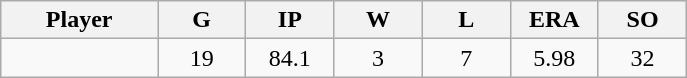<table class="wikitable sortable">
<tr>
<th bgcolor="#DDDDFF" width="16%">Player</th>
<th bgcolor="#DDDDFF" width="9%">G</th>
<th bgcolor="#DDDDFF" width="9%">IP</th>
<th bgcolor="#DDDDFF" width="9%">W</th>
<th bgcolor="#DDDDFF" width="9%">L</th>
<th bgcolor="#DDDDFF" width="9%">ERA</th>
<th bgcolor="#DDDDFF" width="9%">SO</th>
</tr>
<tr align="center">
<td></td>
<td>19</td>
<td>84.1</td>
<td>3</td>
<td>7</td>
<td>5.98</td>
<td>32</td>
</tr>
</table>
